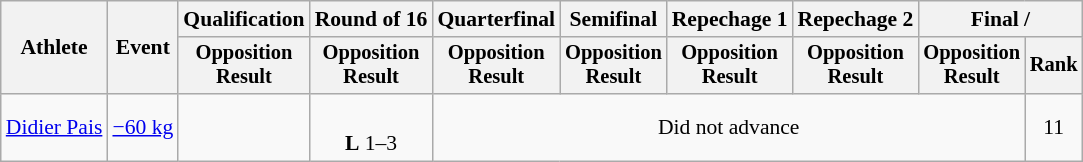<table class="wikitable" style="font-size:90%">
<tr>
<th rowspan="2">Athlete</th>
<th rowspan="2">Event</th>
<th>Qualification</th>
<th>Round of 16</th>
<th>Quarterfinal</th>
<th>Semifinal</th>
<th>Repechage 1</th>
<th>Repechage 2</th>
<th colspan=2>Final / </th>
</tr>
<tr style="font-size: 95%">
<th>Opposition<br>Result</th>
<th>Opposition<br>Result</th>
<th>Opposition<br>Result</th>
<th>Opposition<br>Result</th>
<th>Opposition<br>Result</th>
<th>Opposition<br>Result</th>
<th>Opposition<br>Result</th>
<th>Rank</th>
</tr>
<tr align=center>
<td align=left><a href='#'>Didier Pais</a></td>
<td align=left><a href='#'>−60 kg</a></td>
<td></td>
<td><br><strong>L</strong> 1–3 <sup></sup></td>
<td colspan=5>Did not advance</td>
<td>11</td>
</tr>
</table>
